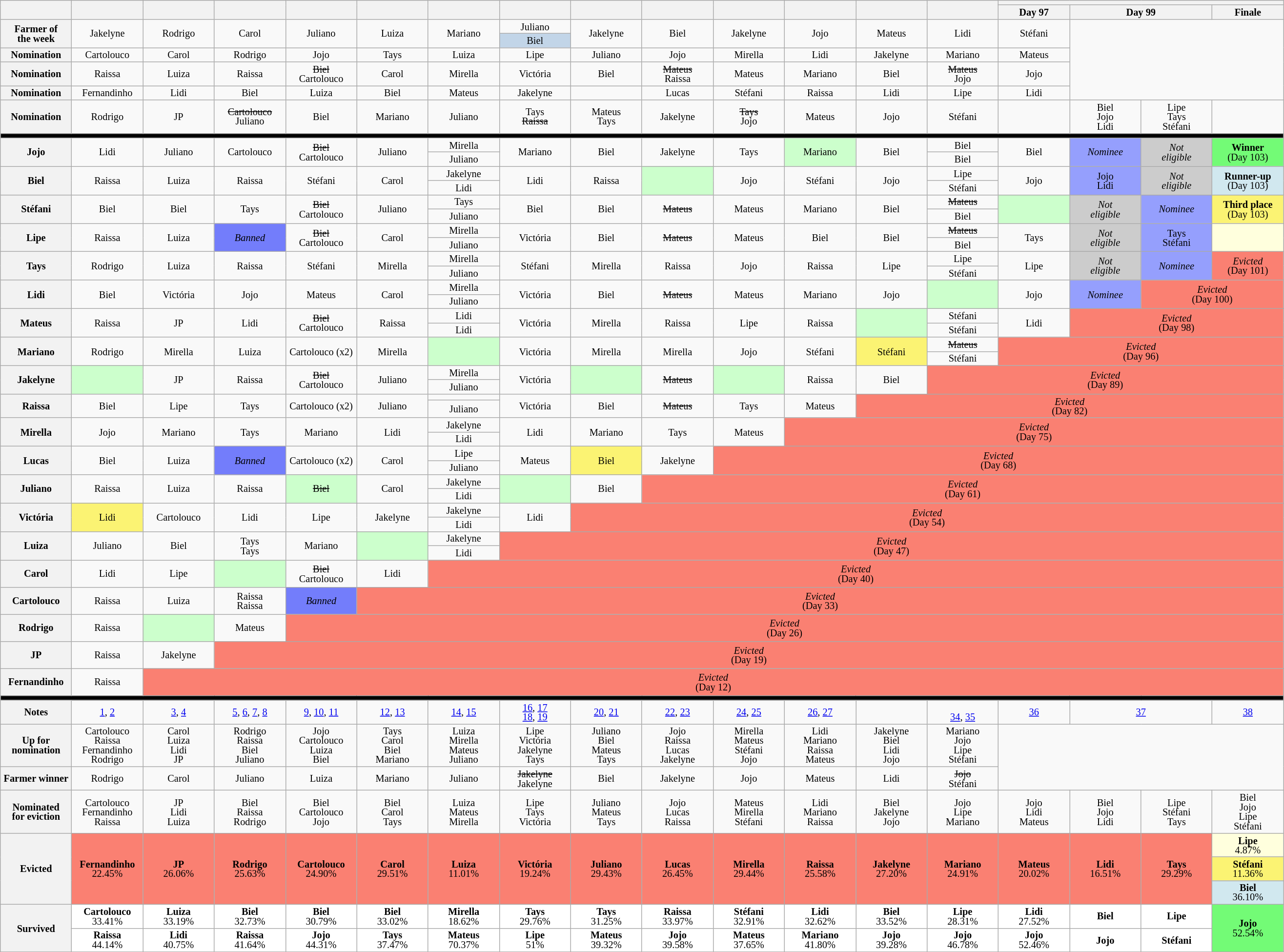<table class="wikitable" style="width:138.75%; text-align:center; font-size:85%; line-height:13px;">
<tr>
<th rowspan=2 width=05.25%></th>
<th rowspan=2 width=05.25%></th>
<th rowspan=2 width=05.25%></th>
<th rowspan=2 width=05.25%></th>
<th rowspan=2 width=05.25%></th>
<th rowspan=2 width=05.25%></th>
<th rowspan=2 width=05.25%></th>
<th rowspan=2 width=05.25%></th>
<th rowspan=2 width=05.25%></th>
<th rowspan=2 width=05.25%></th>
<th rowspan=2 width=05.25%></th>
<th rowspan=2 width=05.25%></th>
<th rowspan=2 width=05.25%></th>
<th rowspan=2 width=05.25%></th>
<th colspan=4 width=21.00%></th>
</tr>
<tr>
<th width=05.25%>Day 97</th>
<th width=10.50% colspan=2>Day 99</th>
<th width=05.25%>Finale</th>
</tr>
<tr>
<th rowspan=2>Farmer of<br>the week</th>
<td rowspan=2>Jakelyne</td>
<td rowspan=2>Rodrigo</td>
<td rowspan=2>Carol</td>
<td rowspan=2>Juliano</td>
<td rowspan=2>Luiza</td>
<td rowspan=2>Mariano</td>
<td>Juliano</td>
<td rowspan=2>Jakelyne</td>
<td rowspan=2>Biel</td>
<td rowspan=2>Jakelyne</td>
<td rowspan=2>Jojo</td>
<td rowspan=2>Mateus</td>
<td rowspan=2>Lidi</td>
<td rowspan=2>Stéfani</td>
<td rowspan=5 colspan=4></td>
</tr>
<tr>
<td bgcolor=C2D5E8>Biel</td>
</tr>
<tr>
<th>Nomination<br></th>
<td>Cartolouco</td>
<td>Carol</td>
<td>Rodrigo</td>
<td>Jojo</td>
<td>Tays</td>
<td>Luiza</td>
<td>Lipe</td>
<td>Juliano</td>
<td>Jojo</td>
<td>Mirella</td>
<td>Lidi</td>
<td>Jakelyne</td>
<td>Mariano</td>
<td>Mateus</td>
</tr>
<tr>
<th>Nomination<br></th>
<td>Raissa</td>
<td>Luiza</td>
<td>Raissa</td>
<td><s>Biel</s><br>Cartolouco</td>
<td>Carol</td>
<td>Mirella</td>
<td>Victória</td>
<td>Biel</td>
<td><s>Mateus</s><br>Raissa</td>
<td>Mateus</td>
<td>Mariano</td>
<td>Biel</td>
<td><s>Mateus</s><br>Jojo</td>
<td>Jojo</td>
</tr>
<tr>
<th>Nomination<br></th>
<td>Fernandinho</td>
<td>Lidi</td>
<td>Biel</td>
<td>Luiza</td>
<td>Biel</td>
<td>Mateus</td>
<td>Jakelyne</td>
<td></td>
<td>Lucas</td>
<td>Stéfani</td>
<td>Raissa</td>
<td>Lidi</td>
<td>Lipe</td>
<td>Lidi</td>
</tr>
<tr>
<th>Nomination<br></th>
<td>Rodrigo</td>
<td>JP</td>
<td><s>Cartolouco</s><br>Juliano</td>
<td>Biel</td>
<td>Mariano</td>
<td>Juliano</td>
<td>Tays<br><s>Raissa</s></td>
<td>Mateus<br>Tays</td>
<td>Jakelyne</td>
<td><s>Tays</s><br>Jojo</td>
<td>Mateus</td>
<td>Jojo</td>
<td>Stéfani</td>
<td></td>
<td width=05.25%>Biel<br>Jojo<br>Lidi</td>
<td width=05.25%>Lipe<br>Tays<br>Stéfani</td>
<td colspan=2></td>
</tr>
<tr>
<td bgcolor=000000 colspan=19></td>
</tr>
<tr>
<th rowspan=2>Jojo</th>
<td rowspan=2>Lidi</td>
<td rowspan=2>Juliano</td>
<td rowspan=2>Cartolouco</td>
<td rowspan=2><s>Biel</s><br>Cartolouco</td>
<td rowspan=2>Juliano</td>
<td>Mirella</td>
<td rowspan=2>Mariano</td>
<td rowspan=2>Biel</td>
<td rowspan=2>Jakelyne</td>
<td rowspan=2>Tays</td>
<td rowspan=2 bgcolor=CCFFCC>Mariano</td>
<td rowspan=2>Biel</td>
<td>Biel</td>
<td rowspan=2>Biel</td>
<td rowspan=2 bgcolor=959FFD><em>Nominee</em></td>
<td rowspan=2 bgcolor=CCCCCC><em>Not<br>eligible</em></td>
<td rowspan=2 bgcolor=73FB76><strong>Winner</strong><br>(Day 103)</td>
</tr>
<tr>
<td>Juliano</td>
<td>Biel</td>
</tr>
<tr>
<th rowspan=2>Biel</th>
<td rowspan=2>Raissa</td>
<td rowspan=2>Luiza</td>
<td rowspan=2>Raissa</td>
<td rowspan=2>Stéfani</td>
<td rowspan=2>Carol</td>
<td>Jakelyne</td>
<td rowspan=2>Lidi</td>
<td rowspan=2>Raissa</td>
<td rowspan=2 bgcolor=CCFFCC></td>
<td rowspan=2>Jojo</td>
<td rowspan=2>Stéfani</td>
<td rowspan=2>Jojo</td>
<td>Lipe</td>
<td rowspan=2>Jojo</td>
<td rowspan=2 bgcolor=959FFD>Jojo<br>Lidi</td>
<td rowspan=2 bgcolor=CCCCCC><em>Not<br>eligible</em></td>
<td rowspan=2 bgcolor=D1E8EF><strong>Runner-up</strong><br>(Day 103)</td>
</tr>
<tr>
<td>Lidi</td>
<td>Stéfani</td>
</tr>
<tr>
<th rowspan=2>Stéfani</th>
<td rowspan=2>Biel</td>
<td rowspan=2>Biel</td>
<td rowspan=2>Tays</td>
<td rowspan=2><s>Biel</s><br>Cartolouco</td>
<td rowspan=2>Juliano</td>
<td>Tays</td>
<td rowspan=2>Biel</td>
<td rowspan=2>Biel</td>
<td rowspan=2><s>Mateus</s></td>
<td rowspan=2>Mateus</td>
<td rowspan=2>Mariano</td>
<td rowspan=2>Biel</td>
<td><s>Mateus</s></td>
<td rowspan=2 bgcolor=CCFFCC></td>
<td rowspan=2 bgcolor=CCCCCC><em>Not<br>eligible</em></td>
<td rowspan=2 bgcolor=959FFD><em>Nominee</em></td>
<td rowspan=2 bgcolor=FBF373><strong>Third place</strong><br>(Day 103)</td>
</tr>
<tr>
<td>Juliano</td>
<td>Biel</td>
</tr>
<tr>
<th rowspan=2>Lipe</th>
<td rowspan=2>Raissa</td>
<td rowspan=2>Luiza</td>
<td rowspan=2 bgcolor=737DFB><em>Banned</em></td>
<td rowspan=2><s>Biel</s><br>Cartolouco</td>
<td rowspan=2>Carol </td>
<td>Mirella</td>
<td rowspan=2>Victória</td>
<td rowspan=2>Biel</td>
<td rowspan=2><s>Mateus</s></td>
<td rowspan=2>Mateus</td>
<td rowspan=2>Biel</td>
<td rowspan=2>Biel</td>
<td><s>Mateus</s></td>
<td rowspan=2>Tays</td>
<td rowspan=2 bgcolor=CCCCCC><em>Not<br>eligible</em></td>
<td rowspan=2 bgcolor=959FFD>Tays<br>Stéfani</td>
<td rowspan=2 bgcolor=FFFFDD></td>
</tr>
<tr>
<td>Juliano</td>
<td>Biel</td>
</tr>
<tr>
<th rowspan=2>Tays</th>
<td rowspan=2>Rodrigo</td>
<td rowspan=2>Luiza</td>
<td rowspan=2>Raissa</td>
<td rowspan=2>Stéfani</td>
<td rowspan=2>Mirella</td>
<td>Mirella</td>
<td rowspan=2>Stéfani</td>
<td rowspan=2>Mirella</td>
<td rowspan=2>Raissa</td>
<td rowspan=2>Jojo</td>
<td rowspan=2>Raissa</td>
<td rowspan=2>Lipe</td>
<td>Lipe</td>
<td rowspan=2>Lipe</td>
<td rowspan=2 bgcolor=CCCCCC><em>Not<br>eligible</em></td>
<td rowspan=2 bgcolor=959FFD><em>Nominee</em></td>
<td rowspan=2 bgcolor=FA8072><em>Evicted</em><br>(Day 101)</td>
</tr>
<tr>
<td>Juliano</td>
<td>Stéfani</td>
</tr>
<tr>
<th rowspan=2>Lidi</th>
<td rowspan=2>Biel</td>
<td rowspan=2>Victória</td>
<td rowspan=2>Jojo</td>
<td rowspan=2>Mateus</td>
<td rowspan=2>Carol</td>
<td>Mirella</td>
<td rowspan=2>Victória</td>
<td rowspan=2>Biel</td>
<td rowspan=2><s>Mateus</s></td>
<td rowspan=2>Mateus</td>
<td rowspan=2>Mariano</td>
<td rowspan=2>Jojo</td>
<td rowspan=2 bgcolor=CCFFCC></td>
<td rowspan=2>Jojo</td>
<td rowspan=2 bgcolor=959FFD><em>Nominee</em></td>
<td rowspan=2 bgcolor=FA8072 colspan=2><em>Evicted</em><br>(Day 100)</td>
</tr>
<tr>
<td>Juliano</td>
</tr>
<tr>
<th rowspan=2>Mateus</th>
<td rowspan=2>Raissa</td>
<td rowspan=2>JP</td>
<td rowspan=2>Lidi</td>
<td rowspan=2><s>Biel</s><br>Cartolouco</td>
<td rowspan=2>Raissa</td>
<td>Lidi</td>
<td rowspan=2>Victória</td>
<td rowspan=2>Mirella</td>
<td rowspan=2>Raissa</td>
<td rowspan=2>Lipe</td>
<td rowspan=2>Raissa</td>
<td rowspan=2 bgcolor=CCFFCC></td>
<td>Stéfani</td>
<td rowspan=2>Lidi</td>
<td rowspan=2 bgcolor=FA8072 colspan=3><em>Evicted</em><br>(Day 98)</td>
</tr>
<tr>
<td>Lidi</td>
<td>Stéfani</td>
</tr>
<tr>
<th rowspan=2>Mariano</th>
<td rowspan=2>Rodrigo</td>
<td rowspan=2>Mirella</td>
<td rowspan=2>Luiza</td>
<td rowspan=2>Cartolouco (x2) </td>
<td rowspan=2>Mirella</td>
<td rowspan=2 bgcolor=CCFFCC></td>
<td rowspan=2>Victória</td>
<td rowspan=2>Mirella</td>
<td rowspan=2>Mirella</td>
<td rowspan=2>Jojo</td>
<td rowspan=2>Stéfani</td>
<td rowspan=2 bgcolor=FBF373>Stéfani</td>
<td><s>Mateus</s></td>
<td rowspan=2 bgcolor=FA8072 colspan=4><em>Evicted</em><br>(Day 96)</td>
</tr>
<tr>
<td>Stéfani</td>
</tr>
<tr>
<th rowspan=2>Jakelyne</th>
<td rowspan=2 bgcolor=CCFFCC></td>
<td rowspan=2>JP</td>
<td rowspan=2>Raissa</td>
<td rowspan=2><s>Biel</s><br>Cartolouco</td>
<td rowspan=2>Juliano</td>
<td>Mirella</td>
<td rowspan=2>Victória</td>
<td rowspan=2 bgcolor=CCFFCC></td>
<td rowspan=2><s>Mateus</s></td>
<td rowspan=2 bgcolor=CCFFCC></td>
<td rowspan=2>Raissa</td>
<td rowspan=2>Biel</td>
<td rowspan=2 bgcolor=FA8072 colspan=5><em>Evicted</em><br>(Day 89)</td>
</tr>
<tr>
<td>Juliano</td>
</tr>
<tr>
<th rowspan=2>Raissa</th>
<td rowspan=2>Biel</td>
<td rowspan=2>Lipe</td>
<td rowspan=2>Tays</td>
<td rowspan=2>Cartolouco (x2) </td>
<td rowspan=2>Juliano</td>
<td> </td>
<td rowspan=2>Victória</td>
<td rowspan=2>Biel</td>
<td rowspan=2><s>Mateus</s></td>
<td rowspan=2>Tays</td>
<td rowspan=2>Mateus</td>
<td rowspan=2 bgcolor=FA8072 colspan=6><em>Evicted</em><br>(Day 82)</td>
</tr>
<tr>
<td>Juliano</td>
</tr>
<tr>
<th rowspan=2>Mirella</th>
<td rowspan=2>Jojo</td>
<td rowspan=2>Mariano</td>
<td rowspan=2>Tays</td>
<td rowspan=2>Mariano</td>
<td rowspan=2>Lidi</td>
<td>Jakelyne</td>
<td rowspan=2>Lidi</td>
<td rowspan=2>Mariano</td>
<td rowspan=2>Tays</td>
<td rowspan=2>Mateus</td>
<td rowspan=2 bgcolor=FA8072 colspan=7><em>Evicted</em><br>(Day 75)</td>
</tr>
<tr>
<td>Lidi</td>
</tr>
<tr>
<th rowspan=2>Lucas</th>
<td rowspan=2>Biel</td>
<td rowspan=2>Luiza</td>
<td rowspan=2 bgcolor=737DFB><em>Banned</em></td>
<td rowspan=2>Cartolouco (x2) </td>
<td rowspan=2>Carol </td>
<td>Lipe</td>
<td rowspan=2>Mateus</td>
<td rowspan=2 bgcolor=FBF373>Biel</td>
<td rowspan=2>Jakelyne</td>
<td rowspan=2 bgcolor=FA8072 colspan=8><em>Evicted</em><br>(Day 68)</td>
</tr>
<tr>
<td>Juliano</td>
</tr>
<tr>
<th rowspan=2>Juliano</th>
<td rowspan=2>Raissa</td>
<td rowspan=2>Luiza</td>
<td rowspan=2>Raissa</td>
<td rowspan=2 bgcolor=CCFFCC><s>Biel</s> </td>
<td rowspan=2>Carol</td>
<td>Jakelyne</td>
<td rowspan=2 bgcolor=CCFFCC></td>
<td rowspan=2>Biel</td>
<td rowspan=2 bgcolor=FA8072 colspan=9><em>Evicted</em><br>(Day 61)</td>
</tr>
<tr>
<td>Lidi</td>
</tr>
<tr>
<th rowspan=2>Victória</th>
<td rowspan=2 bgcolor=FBF373>Lidi</td>
<td rowspan=2>Cartolouco</td>
<td rowspan=2>Lidi</td>
<td rowspan=2>Lipe</td>
<td rowspan=2>Jakelyne</td>
<td>Jakelyne</td>
<td rowspan=2>Lidi</td>
<td rowspan=2 bgcolor=FA8072 colspan=10><em>Evicted</em><br>(Day 54)</td>
</tr>
<tr>
<td>Lidi</td>
</tr>
<tr>
<th rowspan=2>Luiza</th>
<td rowspan=2>Juliano</td>
<td rowspan=2>Biel</td>
<td rowspan=2>Tays<br>Tays </td>
<td rowspan=2>Mariano</td>
<td rowspan=2 bgcolor=CCFFCC></td>
<td>Jakelyne</td>
<td rowspan=2 bgcolor=FA8072 colspan=11><em>Evicted</em><br>(Day 47)</td>
</tr>
<tr>
<td>Lidi</td>
</tr>
<tr style="height:37px">
<th>Carol</th>
<td>Lidi</td>
<td>Lipe</td>
<td bgcolor=CCFFCC></td>
<td><s>Biel</s><br>Cartolouco</td>
<td>Lidi</td>
<td bgcolor=FA8072 colspan=12><em>Evicted</em><br>(Day 40)</td>
</tr>
<tr style="height:37px">
<th>Cartolouco</th>
<td>Raissa</td>
<td>Luiza</td>
<td>Raissa<br>Raissa </td>
<td bgcolor=737DFB><em>Banned</em></td>
<td bgcolor=FA8072 colspan=13><em>Evicted</em><br>(Day 33)</td>
</tr>
<tr style="height:37px">
<th>Rodrigo</th>
<td>Raissa</td>
<td bgcolor=CCFFCC></td>
<td>Mateus</td>
<td bgcolor=FA8072 colspan=14><em>Evicted</em><br>(Day 26)</td>
</tr>
<tr style="height:37px">
<th>JP</th>
<td>Raissa</td>
<td>Jakelyne</td>
<td bgcolor=FA8072 colspan=15><em>Evicted</em><br>(Day 19)</td>
</tr>
<tr style="height:37px">
<th>Fernandinho</th>
<td>Raissa</td>
<td bgcolor=FA8072 colspan=16><em>Evicted</em><br>(Day 12)</td>
</tr>
<tr>
<td bgcolor=000000 colspan=18></td>
</tr>
<tr>
<th>Notes</th>
<td><a href='#'>1</a>, <a href='#'>2</a></td>
<td><a href='#'>3</a>, <a href='#'>4</a></td>
<td><a href='#'>5</a>, <a href='#'>6</a>, <a href='#'>7</a>, <a href='#'>8</a></td>
<td><a href='#'>9</a>, <a href='#'>10</a>, <a href='#'>11</a></td>
<td><a href='#'>12</a>, <a href='#'>13</a></td>
<td><a href='#'>14</a>, <a href='#'>15</a></td>
<td><a href='#'>16</a>, <a href='#'>17</a><br><a href='#'>18</a>, <a href='#'>19</a> </td>
<td><a href='#'>20</a>, <a href='#'>21</a></td>
<td><a href='#'>22</a>, <a href='#'>23</a></td>
<td><a href='#'>24</a>, <a href='#'>25</a></td>
<td><a href='#'>26</a>, <a href='#'>27</a></td>
<td></td>
<td><br><a href='#'>34</a>, <a href='#'>35</a> </td>
<td><a href='#'>36</a></td>
<td colspan=2><a href='#'>37</a></td>
<td><a href='#'>38</a></td>
</tr>
<tr>
<th>Up for<br>nomination</th>
<td>Cartolouco<br>Raissa<br>Fernandinho<br>Rodrigo</td>
<td>Carol<br>Luiza<br>Lidi<br>JP</td>
<td>Rodrigo<br>Raissa<br>Biel<br>Juliano</td>
<td>Jojo<br>Cartolouco<br>Luiza<br>Biel</td>
<td>Tays<br>Carol<br>Biel<br>Mariano</td>
<td>Luiza<br>Mirella<br>Mateus<br>Juliano</td>
<td>Lipe<br>Victória<br>Jakelyne<br>Tays</td>
<td>Juliano<br>Biel<br>Mateus<br>Tays</td>
<td>Jojo<br>Raissa<br>Lucas<br>Jakelyne</td>
<td>Mirella<br>Mateus<br>Stéfani<br>Jojo</td>
<td>Lidi<br>Mariano<br>Raissa<br>Mateus</td>
<td>Jakelyne<br>Biel<br>Lidi<br>Jojo</td>
<td>Mariano<br>Jojo<br>Lipe<br>Stéfani</td>
<td colspan=4 rowspan=2></td>
</tr>
<tr>
<th>Farmer winner</th>
<td>Rodrigo</td>
<td>Carol</td>
<td>Juliano</td>
<td>Luiza</td>
<td>Mariano</td>
<td>Juliano</td>
<td><s>Jakelyne</s><br>Jakelyne</td>
<td>Biel</td>
<td>Jakelyne</td>
<td>Jojo</td>
<td>Mateus</td>
<td>Lidi</td>
<td><s>Jojo</s><br>Stéfani</td>
</tr>
<tr>
<th>Nominated<br>for eviction</th>
<td>Cartolouco<br>Fernandinho<br>Raissa</td>
<td>JP<br>Lidi<br>Luiza</td>
<td>Biel<br>Raissa<br>Rodrigo</td>
<td>Biel<br>Cartolouco<br>Jojo</td>
<td>Biel<br>Carol<br>Tays</td>
<td>Luiza<br>Mateus<br>Mirella</td>
<td>Lipe<br>Tays<br>Victória</td>
<td>Juliano<br>Mateus<br>Tays</td>
<td>Jojo<br>Lucas<br>Raissa</td>
<td>Mateus<br>Mirella<br>Stéfani</td>
<td>Lidi<br>Mariano<br>Raissa</td>
<td>Biel<br>Jakelyne<br>Jojo</td>
<td>Jojo<br>Lipe<br>Mariano</td>
<td>Jojo<br>Lidi<br>Mateus</td>
<td>Biel<br>Jojo<br>Lidi</td>
<td>Lipe<br>Stéfani<br>Tays</td>
<td>Biel<br>Jojo<br>Lipe<br>Stéfani</td>
</tr>
<tr>
<th rowspan=3>Evicted</th>
<td rowspan=3 bgcolor=FA8072><strong>Fernandinho</strong><br>22.45%<br></td>
<td rowspan=3 bgcolor=FA8072><strong>JP</strong><br>26.06%<br></td>
<td rowspan=3 bgcolor=FA8072><strong>Rodrigo</strong><br>25.63%<br></td>
<td rowspan=3 bgcolor=FA8072><strong>Cartolouco</strong><br>24.90%<br></td>
<td rowspan=3 bgcolor=FA8072><strong>Carol</strong><br>29.51%<br></td>
<td rowspan=3 bgcolor=FA8072><strong>Luiza</strong><br>11.01%<br></td>
<td rowspan=3 bgcolor=FA8072><strong>Victória</strong><br>19.24%<br></td>
<td rowspan=3 bgcolor=FA8072><strong>Juliano</strong><br>29.43%<br></td>
<td rowspan=3 bgcolor=FA8072><strong>Lucas</strong><br>26.45%<br></td>
<td rowspan=3 bgcolor=FA8072><strong>Mirella</strong><br>29.44%<br></td>
<td rowspan=3 bgcolor=FA8072><strong>Raissa</strong><br>25.58%<br></td>
<td rowspan=3 bgcolor=FA8072><strong>Jakelyne</strong><br>27.20%<br></td>
<td rowspan=3 bgcolor=FA8072><strong>Mariano</strong><br>24.91%<br></td>
<td rowspan=3 bgcolor=FA8072><strong>Mateus</strong><br>20.02%<br></td>
<td rowspan=3 bgcolor=FA8072><strong>Lidi</strong><br>16.51%<br></td>
<td rowspan=3 bgcolor=FA8072><strong>Tays</strong><br>29.29%<br></td>
<td rowspan=1 bgcolor=FFFFDD><strong>Lipe</strong><br>4.87%<br></td>
</tr>
<tr>
<td rowspan=1 bgcolor=FBF373><strong>Stéfani</strong><br>11.36%<br></td>
</tr>
<tr>
<td rowspan=1 bgcolor=D1E8EF><strong>Biel</strong><br>36.10%<br></td>
</tr>
<tr>
<th rowspan=2>Survived</th>
<td rowspan=1 bgcolor=FFFFFF><strong>Cartolouco</strong><br>33.41%<br></td>
<td rowspan=1 bgcolor=FFFFFF><strong>Luiza</strong><br>33.19%<br></td>
<td rowspan=1 bgcolor=FFFFFF><strong>Biel</strong><br>32.73%<br></td>
<td rowspan=1 bgcolor=FFFFFF><strong>Biel</strong><br>30.79%<br></td>
<td rowspan=1 bgcolor=FFFFFF><strong>Biel</strong><br>33.02%<br></td>
<td rowspan=1 bgcolor=FFFFFF><strong>Mirella</strong><br>18.62%<br></td>
<td rowspan=1 bgcolor=FFFFFF><strong>Tays</strong><br>29.76%<br></td>
<td rowspan=1 bgcolor=FFFFFF><strong>Tays</strong><br>31.25%<br></td>
<td rowspan=1 bgcolor=FFFFFF><strong>Raissa</strong><br>33.97%<br></td>
<td rowspan=1 bgcolor=FFFFFF><strong>Stéfani</strong><br>32.91%<br></td>
<td rowspan=1 bgcolor=FFFFFF><strong>Lidi</strong><br>32.62%<br></td>
<td rowspan=1 bgcolor=FFFFFF><strong>Biel</strong><br>33.52%<br></td>
<td rowspan=1 bgcolor=FFFFFF><strong>Lipe</strong><br>28.31%<br></td>
<td rowspan=1 bgcolor=FFFFFF><strong>Lidi</strong><br>27.52%<br></td>
<td rowspan=1 bgcolor=FFFFFF><strong>Biel</strong><br></td>
<td rowspan=1 bgcolor=FFFFFF><strong>Lipe</strong><br></td>
<td rowspan=2 bgcolor=73FB76><strong>Jojo</strong><br>52.54%<br></td>
</tr>
<tr>
<td rowspan=1 bgcolor=FFFFFF><strong>Raissa</strong><br>44.14%<br></td>
<td rowspan=1 bgcolor=FFFFFF><strong>Lidi</strong><br>40.75%<br></td>
<td rowspan=1 bgcolor=FFFFFF><strong>Raissa</strong><br>41.64%<br></td>
<td rowspan=1 bgcolor=FFFFFF><strong>Jojo</strong><br>44.31%<br></td>
<td rowspan=1 bgcolor=FFFFFF><strong>Tays</strong><br>37.47%<br></td>
<td rowspan=1 bgcolor=FFFFFF><strong>Mateus</strong><br>70.37%<br></td>
<td rowspan=1 bgcolor=FFFFFF><strong>Lipe</strong><br>51%<br></td>
<td rowspan=1 bgcolor=FFFFFF><strong>Mateus</strong><br>39.32%<br></td>
<td rowspan=1 bgcolor=FFFFFF><strong>Jojo</strong><br>39.58%<br></td>
<td rowspan=1 bgcolor=FFFFFF><strong>Mateus</strong><br>37.65%<br></td>
<td rowspan=1 bgcolor=FFFFFF><strong>Mariano</strong><br>41.80%<br></td>
<td rowspan=1 bgcolor=FFFFFF><strong>Jojo</strong><br>39.28%<br></td>
<td rowspan=1 bgcolor=FFFFFF><strong>Jojo</strong><br>46.78%<br></td>
<td rowspan=1 bgcolor=FFFFFF><strong>Jojo</strong><br>52.46%<br></td>
<td rowspan=1 bgcolor=FFFFFF><strong>Jojo</strong><br></td>
<td rowspan=1 bgcolor=FFFFFF><strong>Stéfani</strong><br></td>
</tr>
</table>
